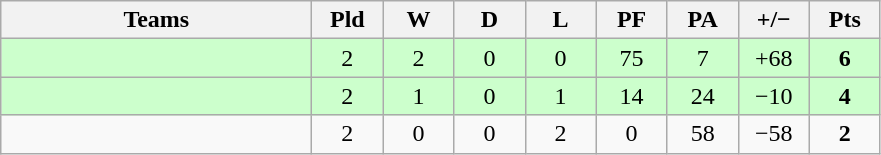<table class="wikitable" style="text-align: center;">
<tr>
<th width="200">Teams</th>
<th width="40">Pld</th>
<th width="40">W</th>
<th width="40">D</th>
<th width="40">L</th>
<th width="40">PF</th>
<th width="40">PA</th>
<th width="40">+/−</th>
<th width="40">Pts</th>
</tr>
<tr bgcolor=ccffcc>
<td align=left></td>
<td>2</td>
<td>2</td>
<td>0</td>
<td>0</td>
<td>75</td>
<td>7</td>
<td>+68</td>
<td><strong>6</strong></td>
</tr>
<tr bgcolor=ccffcc>
<td align=left></td>
<td>2</td>
<td>1</td>
<td>0</td>
<td>1</td>
<td>14</td>
<td>24</td>
<td>−10</td>
<td><strong>4</strong></td>
</tr>
<tr bgcolor=>
<td align=left></td>
<td>2</td>
<td>0</td>
<td>0</td>
<td>2</td>
<td>0</td>
<td>58</td>
<td>−58</td>
<td><strong>2</strong></td>
</tr>
</table>
